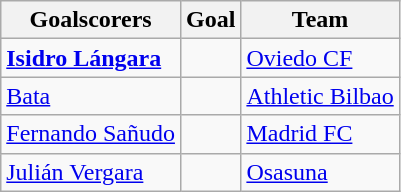<table class="wikitable">
<tr>
<th>Goalscorers</th>
<th>Goal</th>
<th>Team</th>
</tr>
<tr>
<td> <strong><a href='#'>Isidro Lángara</a></strong></td>
<td></td>
<td><a href='#'>Oviedo CF</a></td>
</tr>
<tr>
<td> <a href='#'>Bata</a></td>
<td></td>
<td><a href='#'>Athletic Bilbao</a></td>
</tr>
<tr>
<td> <a href='#'>Fernando Sañudo</a></td>
<td></td>
<td><a href='#'>Madrid FC</a></td>
</tr>
<tr>
<td> <a href='#'>Julián Vergara</a></td>
<td></td>
<td><a href='#'>Osasuna</a></td>
</tr>
</table>
